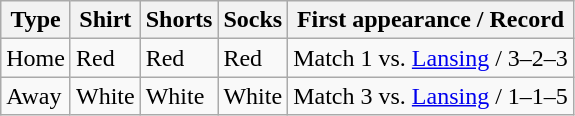<table class="wikitable">
<tr>
<th>Type</th>
<th>Shirt</th>
<th>Shorts</th>
<th>Socks</th>
<th>First appearance / Record</th>
</tr>
<tr>
<td>Home</td>
<td>Red</td>
<td>Red</td>
<td>Red</td>
<td>Match 1 vs. <a href='#'>Lansing</a> / 3–2–3</td>
</tr>
<tr>
<td>Away</td>
<td>White</td>
<td>White</td>
<td>White</td>
<td>Match 3 vs. <a href='#'>Lansing</a> / 1–1–5</td>
</tr>
</table>
